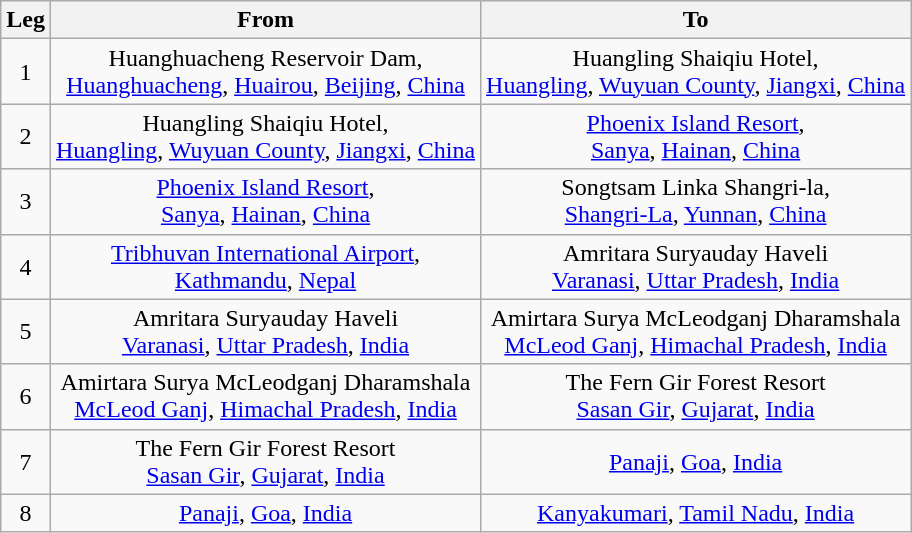<table class="wikitable">
<tr>
<th>Leg</th>
<th>From</th>
<th>To</th>
</tr>
<tr>
<td style="text-align:center">1</td>
<td style="text-align:center">Huanghuacheng Reservoir Dam,<br><a href='#'>Huanghuacheng</a>, <a href='#'>Huairou</a>, <a href='#'>Beijing</a>, <a href='#'>China</a></td>
<td style="text-align:center">Huangling Shaiqiu Hotel,<br><a href='#'>Huangling</a>, <a href='#'>Wuyuan County</a>, <a href='#'>Jiangxi</a>, <a href='#'>China</a></td>
</tr>
<tr>
<td style="text-align:center">2</td>
<td style="text-align:center">Huangling Shaiqiu Hotel,<br><a href='#'>Huangling</a>, <a href='#'>Wuyuan County</a>, <a href='#'>Jiangxi</a>, <a href='#'>China</a></td>
<td style="text-align:center"><a href='#'>Phoenix Island Resort</a>,<br><a href='#'>Sanya</a>, <a href='#'>Hainan</a>, <a href='#'>China</a></td>
</tr>
<tr>
<td style="text-align:center">3</td>
<td style="text-align:center"><a href='#'>Phoenix Island Resort</a>,<br><a href='#'>Sanya</a>, <a href='#'>Hainan</a>, <a href='#'>China</a></td>
<td style="text-align:center">Songtsam Linka Shangri-la,<br><a href='#'>Shangri-La</a>, <a href='#'>Yunnan</a>, <a href='#'>China</a></td>
</tr>
<tr>
<td style="text-align:center">4</td>
<td style="text-align:center"><a href='#'>Tribhuvan International Airport</a>,<br><a href='#'>Kathmandu</a>, <a href='#'>Nepal</a></td>
<td style="text-align:center">Amritara Suryauday Haveli<br><a href='#'>Varanasi</a>, <a href='#'>Uttar Pradesh</a>, <a href='#'>India</a></td>
</tr>
<tr>
<td style="text-align:center">5</td>
<td style="text-align:center">Amritara Suryauday Haveli<br><a href='#'>Varanasi</a>, <a href='#'>Uttar Pradesh</a>, <a href='#'>India</a></td>
<td style="text-align:center">Amirtara Surya McLeodganj Dharamshala<br><a href='#'>McLeod Ganj</a>, <a href='#'>Himachal Pradesh</a>, <a href='#'>India</a></td>
</tr>
<tr>
<td style="text-align:center">6</td>
<td style="text-align:center">Amirtara Surya McLeodganj Dharamshala<br><a href='#'>McLeod Ganj</a>, <a href='#'>Himachal Pradesh</a>, <a href='#'>India</a></td>
<td style="text-align:center">The Fern Gir Forest Resort<br><a href='#'>Sasan Gir</a>, <a href='#'>Gujarat</a>, <a href='#'>India</a></td>
</tr>
<tr BC>
<td style="text-align:center">7</td>
<td style="text-align:center">The Fern Gir Forest Resort<br><a href='#'>Sasan Gir</a>, <a href='#'>Gujarat</a>, <a href='#'>India</a></td>
<td style="text-align:center"><a href='#'>Panaji</a>, <a href='#'>Goa</a>, <a href='#'>India</a></td>
</tr>
<tr>
<td style="text-align:center">8</td>
<td style="text-align:center"><a href='#'>Panaji</a>, <a href='#'>Goa</a>, <a href='#'>India</a></td>
<td style="text-align:center"><a href='#'>Kanyakumari</a>, <a href='#'>Tamil Nadu</a>, <a href='#'>India</a></td>
</tr>
</table>
